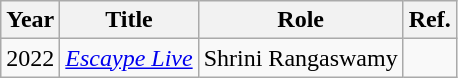<table class="wikitable sortable">
<tr>
<th>Year</th>
<th>Title</th>
<th>Role</th>
<th>Ref.</th>
</tr>
<tr>
<td>2022</td>
<td><em><a href='#'>Escaype Live</a></em></td>
<td>Shrini Rangaswamy</td>
<td></td>
</tr>
</table>
